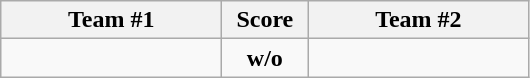<table class="wikitable" style="text-align:center;">
<tr>
<th width=140>Team #1</th>
<th width=50>Score</th>
<th width=140>Team #2</th>
</tr>
<tr>
<td style="text-align:right;"></td>
<td><strong>w/o</strong></td>
<td style="text-align:left;"></td>
</tr>
</table>
